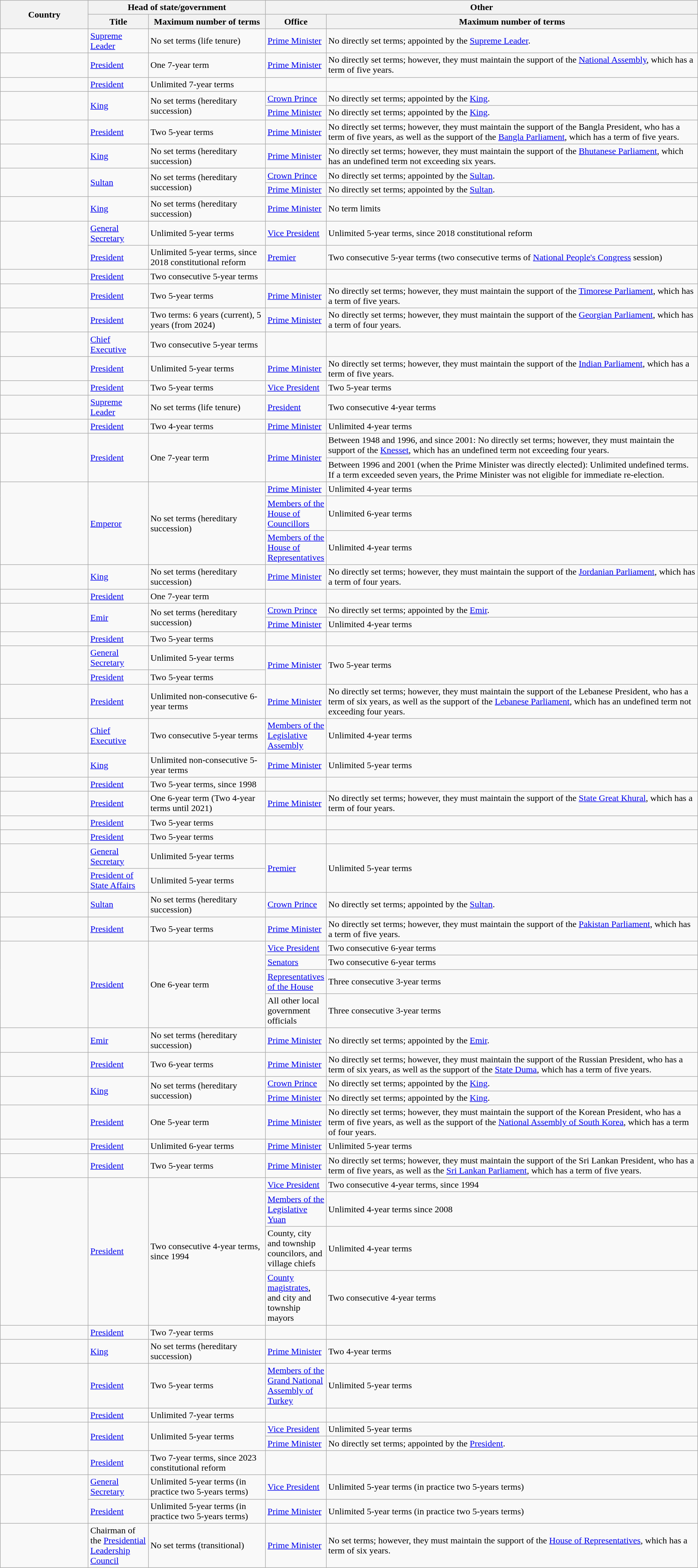<table class="wikitable sortable">
<tr>
<th width=150 rowspan="2">Country</th>
<th colspan="2">Head of state/government</th>
<th colspan="2">Other</th>
</tr>
<tr>
<th width=100>Title</th>
<th>Maximum number of terms</th>
<th width=100>Office</th>
<th>Maximum number of terms</th>
</tr>
<tr>
<td></td>
<td><a href='#'>Supreme Leader</a></td>
<td>No set terms (life tenure)</td>
<td><a href='#'>Prime Minister</a></td>
<td>No directly set terms; appointed by the <a href='#'>Supreme Leader</a>.</td>
</tr>
<tr>
<td></td>
<td><a href='#'>President</a></td>
<td>One 7-year term</td>
<td><a href='#'>Prime Minister</a></td>
<td>No directly set terms; however, they must maintain the support of the <a href='#'>National Assembly</a>, which has a term of five years.</td>
</tr>
<tr>
<td></td>
<td><a href='#'>President</a></td>
<td>Unlimited 7-year terms</td>
<td></td>
<td></td>
</tr>
<tr>
<td rowspan="2"></td>
<td rowspan="2"><a href='#'>King</a></td>
<td rowspan="2">No set terms (hereditary succession)</td>
<td><a href='#'>Crown Prince</a></td>
<td>No directly set terms; appointed by the <a href='#'>King</a>.</td>
</tr>
<tr>
<td><a href='#'>Prime Minister</a></td>
<td>No directly set terms; appointed by the <a href='#'>King</a>.</td>
</tr>
<tr>
<td></td>
<td><a href='#'>President</a></td>
<td>Two 5-year terms</td>
<td><a href='#'>Prime Minister</a></td>
<td>No directly set terms; however, they must maintain the support of the Bangla President, who has a term of five years, as well as the support of the <a href='#'>Bangla Parliament</a>, which has a term of five years.</td>
</tr>
<tr>
<td></td>
<td><a href='#'>King</a></td>
<td>No set terms (hereditary succession)</td>
<td><a href='#'>Prime Minister</a></td>
<td>No directly set terms; however, they must maintain the support of the <a href='#'>Bhutanese Parliament</a>, which has an undefined term not exceeding six years.</td>
</tr>
<tr>
<td rowspan="2"></td>
<td rowspan="2"><a href='#'>Sultan</a></td>
<td rowspan="2">No set terms (hereditary succession)</td>
<td><a href='#'>Crown Prince</a></td>
<td>No directly set terms; appointed by the <a href='#'>Sultan</a>.</td>
</tr>
<tr>
<td><a href='#'>Prime Minister</a></td>
<td>No directly set terms; appointed by the <a href='#'>Sultan</a>.</td>
</tr>
<tr>
<td></td>
<td><a href='#'>King</a></td>
<td>No set terms (hereditary succession)</td>
<td><a href='#'>Prime Minister</a></td>
<td>No term limits</td>
</tr>
<tr>
<td rowspan="2"></td>
<td><a href='#'>General Secretary</a></td>
<td>Unlimited 5-year terms</td>
<td><a href='#'>Vice President</a></td>
<td>Unlimited 5-year terms, since 2018 constitutional reform</td>
</tr>
<tr>
<td><a href='#'>President</a></td>
<td>Unlimited 5-year terms, since 2018 constitutional reform</td>
<td><a href='#'>Premier</a></td>
<td>Two consecutive 5-year terms (two consecutive terms of <a href='#'>National People's Congress</a> session)</td>
</tr>
<tr>
<td></td>
<td><a href='#'>President</a></td>
<td>Two consecutive 5-year terms</td>
<td></td>
<td></td>
</tr>
<tr>
<td></td>
<td><a href='#'>President</a></td>
<td>Two 5-year terms</td>
<td><a href='#'>Prime Minister</a></td>
<td>No directly set terms; however, they must maintain the support of the <a href='#'>Timorese Parliament</a>, which has a term of five years.</td>
</tr>
<tr>
<td></td>
<td><a href='#'>President</a></td>
<td>Two terms: 6 years (current), 5 years (from 2024)</td>
<td><a href='#'>Prime Minister</a></td>
<td>No directly set terms; however, they must maintain the support of the <a href='#'>Georgian Parliament</a>, which has a term of four years.</td>
</tr>
<tr>
<td></td>
<td><a href='#'>Chief Executive</a></td>
<td>Two consecutive 5-year terms</td>
<td></td>
<td></td>
</tr>
<tr>
<td></td>
<td><a href='#'>President</a></td>
<td>Unlimited 5-year terms</td>
<td><a href='#'>Prime Minister</a></td>
<td>No directly set terms; however, they must maintain the support of the <a href='#'>Indian Parliament</a>, which has a term of five years.</td>
</tr>
<tr>
<td></td>
<td><a href='#'>President</a></td>
<td>Two 5-year terms</td>
<td><a href='#'>Vice President</a></td>
<td>Two 5-year terms</td>
</tr>
<tr>
<td></td>
<td><a href='#'>Supreme Leader</a></td>
<td>No set terms (life tenure)</td>
<td><a href='#'>President</a></td>
<td>Two consecutive 4-year terms</td>
</tr>
<tr>
<td></td>
<td><a href='#'>President</a></td>
<td>Two 4-year terms</td>
<td><a href='#'>Prime Minister</a></td>
<td>Unlimited 4-year terms</td>
</tr>
<tr>
<td rowspan="2"></td>
<td rowspan="2"><a href='#'>President</a></td>
<td rowspan="2">One 7-year term</td>
<td rowspan="2"><a href='#'>Prime Minister</a></td>
<td>Between 1948 and 1996, and since 2001: No directly set terms; however, they must maintain the support of the <a href='#'>Knesset</a>, which has an undefined term not exceeding four years.</td>
</tr>
<tr>
<td>Between 1996 and 2001 (when the Prime Minister was directly elected): Unlimited undefined terms. If a term exceeded seven years, the Prime Minister was not eligible for immediate re-election.</td>
</tr>
<tr>
<td rowspan="3"></td>
<td rowspan="3"><a href='#'>Emperor</a></td>
<td rowspan="3">No set terms (hereditary succession)</td>
<td><a href='#'>Prime Minister</a></td>
<td>Unlimited 4-year terms</td>
</tr>
<tr>
<td><a href='#'>Members of the House of Councillors</a></td>
<td>Unlimited 6-year terms</td>
</tr>
<tr>
<td><a href='#'>Members of the House of Representatives</a></td>
<td>Unlimited 4-year terms</td>
</tr>
<tr>
<td></td>
<td><a href='#'>King</a></td>
<td>No set terms (hereditary succession)</td>
<td><a href='#'>Prime Minister</a></td>
<td>No directly set terms; however, they must maintain the support of the <a href='#'>Jordanian Parliament</a>, which has a term of four years.</td>
</tr>
<tr>
<td></td>
<td><a href='#'>President</a></td>
<td>One 7-year term</td>
<td></td>
<td></td>
</tr>
<tr>
<td rowspan="2"></td>
<td rowspan="2"><a href='#'>Emir</a></td>
<td rowspan="2">No set terms (hereditary succession)</td>
<td><a href='#'>Crown Prince</a></td>
<td>No directly set terms; appointed by the <a href='#'>Emir</a>.</td>
</tr>
<tr>
<td><a href='#'>Prime Minister</a></td>
<td>Unlimited 4-year terms</td>
</tr>
<tr>
<td></td>
<td><a href='#'>President</a></td>
<td>Two 5-year terms</td>
<td></td>
<td></td>
</tr>
<tr>
<td rowspan="2"></td>
<td><a href='#'>General Secretary</a></td>
<td>Unlimited 5-year terms</td>
<td rowspan="2"><a href='#'>Prime Minister</a></td>
<td rowspan="2">Two 5-year terms</td>
</tr>
<tr>
<td><a href='#'>President</a></td>
<td>Two 5-year terms</td>
</tr>
<tr>
<td></td>
<td><a href='#'>President</a></td>
<td>Unlimited non-consecutive 6-year terms</td>
<td><a href='#'>Prime Minister</a></td>
<td>No directly set terms; however, they must maintain the support of the Lebanese President, who has a term of six years, as well as the support of the <a href='#'>Lebanese Parliament</a>, which has an undefined term not exceeding four years.</td>
</tr>
<tr>
<td></td>
<td><a href='#'>Chief Executive</a></td>
<td>Two consecutive 5-year terms</td>
<td><a href='#'>Members of the Legislative Assembly</a></td>
<td>Unlimited 4-year terms</td>
</tr>
<tr>
<td></td>
<td><a href='#'>King</a></td>
<td>Unlimited non-consecutive 5-year terms</td>
<td><a href='#'>Prime Minister</a></td>
<td>Unlimited 5-year terms</td>
</tr>
<tr>
<td></td>
<td><a href='#'>President</a></td>
<td>Two 5-year terms, since 1998</td>
<td></td>
<td></td>
</tr>
<tr>
<td></td>
<td><a href='#'>President</a></td>
<td>One 6-year term (Two 4-year terms until 2021)</td>
<td><a href='#'>Prime Minister</a></td>
<td>No directly set terms; however, they must maintain the support of the <a href='#'>State Great Khural</a>, which has a term of four years.</td>
</tr>
<tr>
<td></td>
<td><a href='#'>President</a></td>
<td>Two 5-year terms</td>
<td></td>
<td></td>
</tr>
<tr>
<td></td>
<td><a href='#'>President</a></td>
<td>Two 5-year terms</td>
<td></td>
<td></td>
</tr>
<tr>
<td rowspan="2"></td>
<td><a href='#'>General Secretary</a></td>
<td>Unlimited 5-year terms</td>
<td rowspan="2"><a href='#'>Premier</a></td>
<td rowspan="2">Unlimited 5-year terms</td>
</tr>
<tr>
<td><a href='#'>President of State Affairs</a></td>
<td>Unlimited 5-year terms</td>
</tr>
<tr>
<td></td>
<td><a href='#'>Sultan</a></td>
<td>No set terms (hereditary succession)</td>
<td><a href='#'>Crown Prince</a></td>
<td>No directly set terms; appointed by the <a href='#'>Sultan</a>.</td>
</tr>
<tr>
<td></td>
<td><a href='#'>President</a></td>
<td>Two 5-year terms</td>
<td><a href='#'>Prime Minister</a></td>
<td>No directly set terms; however, they must maintain the support of the <a href='#'>Pakistan Parliament</a>, which has a term of five years.</td>
</tr>
<tr>
<td rowspan="4"></td>
<td rowspan="4"><a href='#'>President</a></td>
<td rowspan="4">One 6-year term</td>
<td><a href='#'>Vice President</a></td>
<td>Two consecutive 6-year terms</td>
</tr>
<tr>
<td><a href='#'>Senators</a></td>
<td>Two consecutive 6-year terms</td>
</tr>
<tr>
<td><a href='#'>Representatives of the House</a></td>
<td>Three consecutive 3-year terms</td>
</tr>
<tr>
<td>All other local government officials</td>
<td>Three consecutive 3-year terms</td>
</tr>
<tr>
<td></td>
<td><a href='#'>Emir</a></td>
<td>No set terms (hereditary succession)</td>
<td><a href='#'>Prime Minister</a></td>
<td>No directly set terms; appointed by the <a href='#'>Emir</a>.</td>
</tr>
<tr>
<td></td>
<td><a href='#'>President</a></td>
<td>Two 6-year terms</td>
<td><a href='#'>Prime Minister</a></td>
<td>No directly set terms; however, they must maintain the support of the Russian President, who has a term of six years, as well as the support of the <a href='#'>State Duma</a>, which has a term of five years.</td>
</tr>
<tr>
<td rowspan="2"></td>
<td rowspan="2"><a href='#'>King</a></td>
<td rowspan="2">No set terms (hereditary succession)</td>
<td><a href='#'>Crown Prince</a></td>
<td>No directly set terms; appointed by the <a href='#'>King</a>.</td>
</tr>
<tr>
<td><a href='#'>Prime Minister</a></td>
<td>No directly set terms; appointed by the <a href='#'>King</a>.</td>
</tr>
<tr>
<td></td>
<td><a href='#'>President</a></td>
<td>One 5-year term</td>
<td><a href='#'>Prime Minister</a></td>
<td>No directly set terms; however, they must maintain the support of the Korean President, who has a term of five years, as well as the support of the <a href='#'>National Assembly of South Korea</a>, which has a term of four years.</td>
</tr>
<tr>
<td></td>
<td><a href='#'>President</a></td>
<td>Unlimited 6-year terms</td>
<td><a href='#'>Prime Minister</a></td>
<td>Unlimited 5-year terms</td>
</tr>
<tr>
<td></td>
<td><a href='#'>President</a></td>
<td>Two 5-year terms</td>
<td><a href='#'>Prime Minister</a></td>
<td>No directly set terms; however, they must maintain the support of the Sri Lankan President, who has a term of five years, as well as the <a href='#'>Sri Lankan Parliament</a>, which has a term of five years.</td>
</tr>
<tr>
<td rowspan="4"></td>
<td rowspan="4"><a href='#'>President</a></td>
<td rowspan="4">Two consecutive 4-year terms, since 1994</td>
<td><a href='#'>Vice President</a></td>
<td>Two consecutive 4-year terms, since 1994</td>
</tr>
<tr 8>
<td><a href='#'>Members of the Legislative Yuan</a></td>
<td>Unlimited 4-year terms since 2008</td>
</tr>
<tr>
<td>County, city and township councilors, and village chiefs</td>
<td>Unlimited 4-year terms</td>
</tr>
<tr>
<td><a href='#'>County magistrates</a>, and city and township mayors</td>
<td>Two consecutive 4-year terms</td>
</tr>
<tr>
<td></td>
<td><a href='#'>President</a></td>
<td>Two 7-year terms</td>
<td></td>
<td></td>
</tr>
<tr>
<td></td>
<td><a href='#'>King</a></td>
<td>No set terms (hereditary succession)</td>
<td><a href='#'>Prime Minister</a></td>
<td>Two 4-year terms</td>
</tr>
<tr>
<td></td>
<td><a href='#'>President</a></td>
<td>Two 5-year terms</td>
<td><a href='#'>Members of the Grand National Assembly of Turkey</a></td>
<td>Unlimited 5-year terms</td>
</tr>
<tr>
<td></td>
<td><a href='#'>President</a></td>
<td>Unlimited 7-year terms</td>
<td></td>
<td></td>
</tr>
<tr>
<td rowspan="2"></td>
<td rowspan="2"><a href='#'>President</a></td>
<td rowspan="2">Unlimited 5-year terms</td>
<td><a href='#'>Vice President</a></td>
<td>Unlimited 5-year terms</td>
</tr>
<tr>
<td><a href='#'>Prime Minister</a></td>
<td>No directly set terms; appointed by the <a href='#'>President</a>.</td>
</tr>
<tr>
<td></td>
<td><a href='#'>President</a></td>
<td>Two 7-year terms, since 2023 constitutional reform</td>
<td></td>
<td></td>
</tr>
<tr>
<td rowspan="2"></td>
<td><a href='#'>General Secretary</a></td>
<td>Unlimited 5-year terms (in practice two 5-years terms)</td>
<td><a href='#'>Vice President</a></td>
<td>Unlimited 5-year terms (in practice two 5-years terms)</td>
</tr>
<tr>
<td><a href='#'>President</a></td>
<td>Unlimited 5-year terms (in practice two 5-years terms)</td>
<td><a href='#'>Prime Minister</a></td>
<td>Unlimited 5-year terms (in practice two 5-years terms)</td>
</tr>
<tr>
<td></td>
<td>Chairman of the <a href='#'>Presidential Leadership Council</a></td>
<td>No set terms (transitional)</td>
<td><a href='#'>Prime Minister</a></td>
<td>No set terms; however, they must maintain the support of the <a href='#'>House of Representatives</a>, which has a term of six years.</td>
</tr>
</table>
